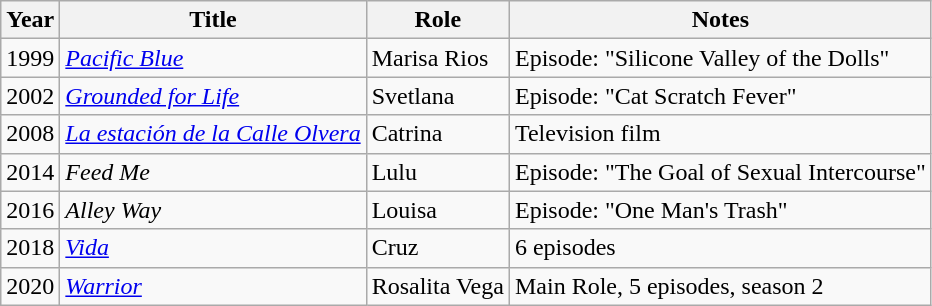<table class="wikitable">
<tr>
<th>Year</th>
<th>Title</th>
<th>Role</th>
<th>Notes</th>
</tr>
<tr>
<td>1999</td>
<td><em><a href='#'>Pacific Blue</a></em></td>
<td>Marisa Rios</td>
<td>Episode: "Silicone Valley of the Dolls"</td>
</tr>
<tr>
<td>2002</td>
<td><em><a href='#'>Grounded for Life</a></em></td>
<td>Svetlana</td>
<td>Episode: "Cat Scratch Fever"</td>
</tr>
<tr>
<td>2008</td>
<td><em><a href='#'>La estación de la Calle Olvera</a></em></td>
<td>Catrina</td>
<td>Television film</td>
</tr>
<tr>
<td>2014</td>
<td><em>Feed Me</em></td>
<td>Lulu</td>
<td>Episode: "The Goal of Sexual Intercourse"</td>
</tr>
<tr>
<td>2016</td>
<td><em>Alley Way</em></td>
<td>Louisa</td>
<td>Episode: "One Man's Trash"</td>
</tr>
<tr>
<td>2018</td>
<td><em><a href='#'>Vida</a></em></td>
<td>Cruz</td>
<td>6 episodes</td>
</tr>
<tr>
<td>2020</td>
<td><em><a href='#'>Warrior</a></em></td>
<td>Rosalita Vega</td>
<td>Main Role, 5 episodes, season 2</td>
</tr>
</table>
